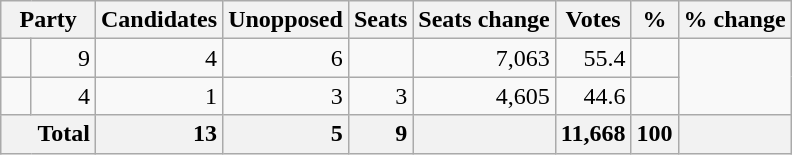<table class="wikitable sortable">
<tr>
<th colspan=2>Party</th>
<th>Candidates</th>
<th>Unopposed</th>
<th>Seats</th>
<th>Seats change</th>
<th>Votes</th>
<th>%</th>
<th>% change</th>
</tr>
<tr>
<td></td>
<td align=right>9</td>
<td align=right>4</td>
<td align=right>6</td>
<td align=right></td>
<td align=right>7,063</td>
<td align=right>55.4</td>
<td align=right></td>
</tr>
<tr>
<td></td>
<td align=right>4</td>
<td align=right>1</td>
<td align=right>3</td>
<td align=right>3</td>
<td align=right>4,605</td>
<td align=right>44.6</td>
<td align=right></td>
</tr>
<tr class="sortbottom" style="font-weight: bold; text-align: right; background: #f2f2f2;">
<th colspan="2" style="padding-left: 1.5em; text-align: left;">Total</th>
<td align=right>13</td>
<td align=right>5</td>
<td align=right>9</td>
<td align=right></td>
<td align=right>11,668</td>
<td align=right>100</td>
<td align=right></td>
</tr>
</table>
